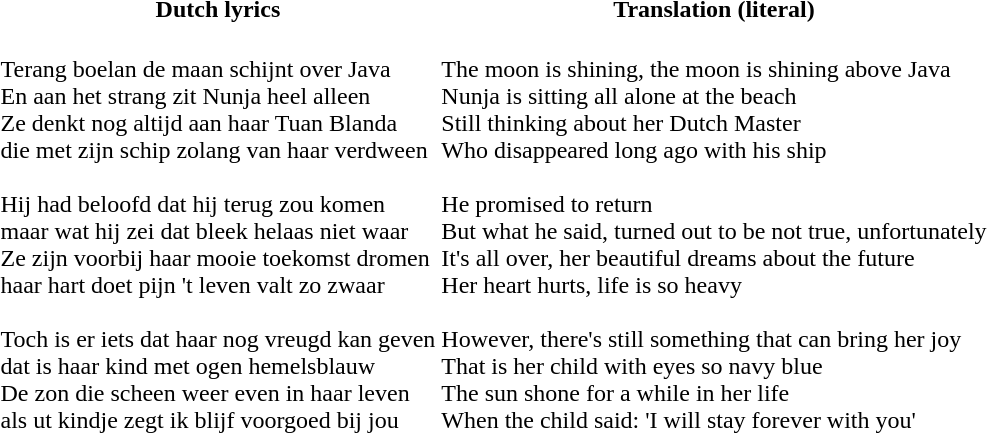<table>
<tr>
<th>Dutch lyrics</th>
<th>Translation (literal)</th>
</tr>
<tr>
<td><br>Terang boelan de maan schijnt over Java<br>
En aan het strang zit Nunja heel alleen<br>
Ze denkt nog altijd aan haar Tuan Blanda<br>
die met zijn schip zolang van haar verdween<br>
<br> 
Hij had beloofd dat hij terug zou komen<br>
maar wat hij zei dat bleek helaas niet waar<br>
Ze zijn voorbij haar mooie toekomst dromen<br>
haar hart doet pijn 't leven valt zo zwaar<br>
<br>
Toch is er iets dat haar nog vreugd kan geven<br>
dat is haar kind met ogen hemelsblauw<br>
De zon die scheen weer even in haar leven<br>
als ut kindje zegt ik blijf voorgoed bij jou<br></td>
<td><br>The moon is shining, the moon is shining above Java<br>
Nunja is sitting all alone at the beach<br>
Still thinking about her Dutch Master<br>
Who disappeared long ago with his ship  <br>
<br>
He promised to return<br>
But what he said, turned out to be not true, unfortunately<br>
It's all over, her beautiful dreams about the future<br>
Her heart hurts, life is so heavy<br>
<br>
However, there's still something that can bring her joy<br>
That is her child with eyes so navy blue<br>
The sun shone for a while in her life<br>
When the child said: 'I will stay forever with you'<br></td>
</tr>
</table>
